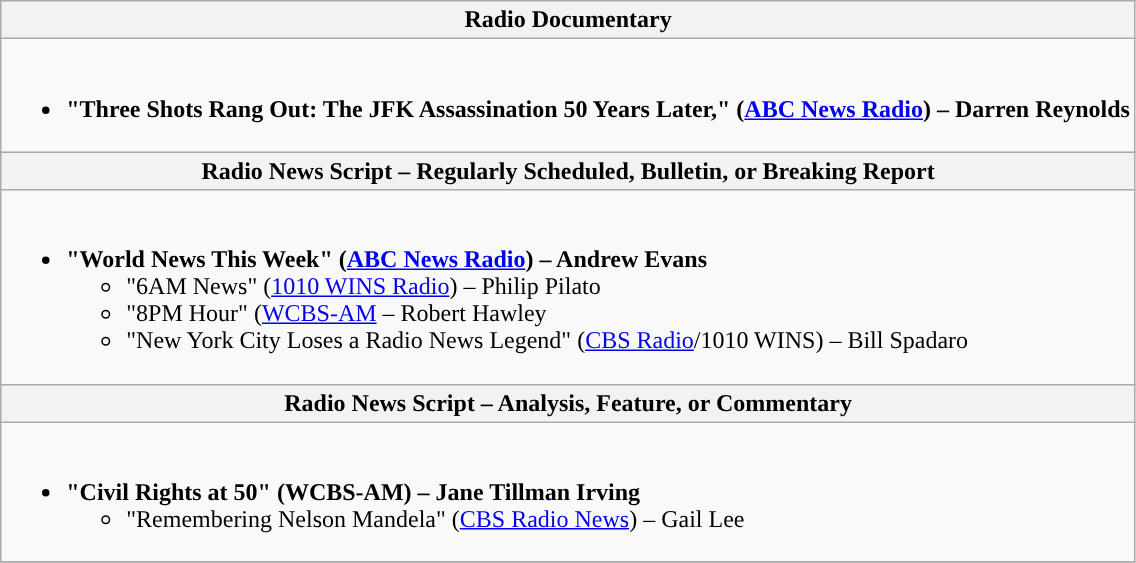<table class=wikitable style="width=100%">
<tr>
<th colspan="2" style="background:">Radio Documentary</th>
</tr>
<tr>
<td colspan="2" style="vertical-align:top;"><br><ul><li><strong>"Three Shots Rang Out: The JFK Assassination 50 Years Later," (<a href='#'>ABC News Radio</a>) – Darren Reynolds</strong></li></ul></td>
</tr>
<tr>
<th colspan="2" style="background:">Radio News Script – Regularly Scheduled, Bulletin, or Breaking Report</th>
</tr>
<tr>
<td colspan="2" style="vertical-align:top;"><br><ul><li><strong>"World News This Week" (<a href='#'>ABC News Radio</a>) – Andrew Evans</strong><ul><li>"6AM News" (<a href='#'>1010 WINS Radio</a>) – Philip Pilato</li><li>"8PM Hour" (<a href='#'>WCBS-AM</a> – Robert Hawley</li><li>"New York City Loses a Radio News Legend" (<a href='#'>CBS Radio</a>/1010 WINS) – Bill Spadaro</li></ul></li></ul></td>
</tr>
<tr>
<th colspan="2" style="background:">Radio News Script – Analysis, Feature, or Commentary</th>
</tr>
<tr>
<td colspan="2" style="vertical-align:top;"><br><ul><li><strong>"Civil Rights at 50" (WCBS-AM) – Jane Tillman Irving</strong><ul><li>"Remembering Nelson Mandela" (<a href='#'>CBS Radio News</a>) – Gail Lee</li></ul></li></ul></td>
</tr>
<tr>
</tr>
</table>
